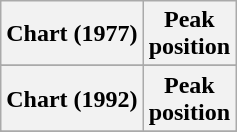<table class="wikitable sortable plainrowheaders" style="text-align:center;">
<tr>
<th scope="col">Chart (1977)</th>
<th scope="col">Peak<br>position</th>
</tr>
<tr>
</tr>
<tr>
</tr>
<tr>
<th scope="col">Chart (1992)</th>
<th scope="col">Peak<br>position</th>
</tr>
<tr>
</tr>
<tr>
</tr>
</table>
